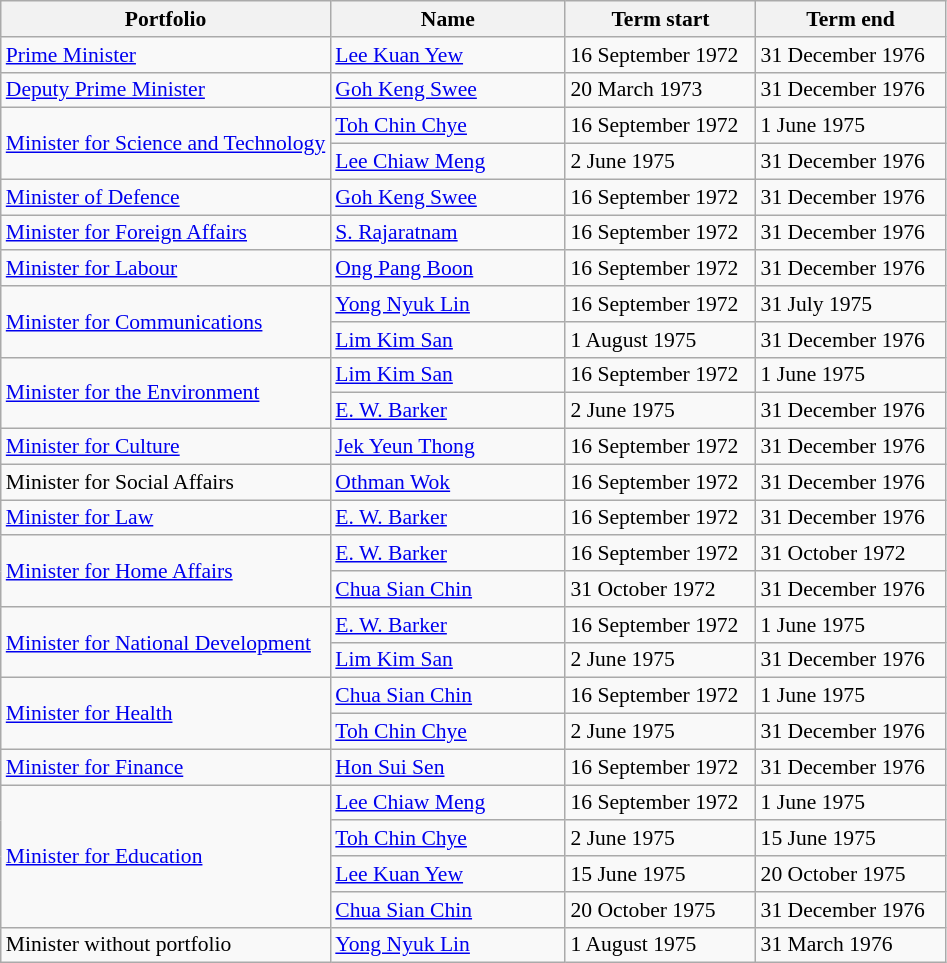<table class="wikitable unsortable" style="font-size: 90%;">
<tr>
<th scope="col">Portfolio</th>
<th scope="col" width="150px">Name</th>
<th scope="col" width="120px">Term start</th>
<th scope="col" width="120px">Term end</th>
</tr>
<tr>
<td><a href='#'>Prime Minister</a></td>
<td><a href='#'>Lee Kuan Yew</a></td>
<td>16 September 1972</td>
<td>31 December 1976</td>
</tr>
<tr>
<td><a href='#'>Deputy Prime Minister</a></td>
<td><a href='#'>Goh Keng Swee</a></td>
<td>20 March 1973</td>
<td>31 December 1976</td>
</tr>
<tr>
<td rowspan="2"><a href='#'>Minister for Science and Technology</a></td>
<td><a href='#'>Toh Chin Chye</a></td>
<td>16 September 1972</td>
<td>1 June 1975</td>
</tr>
<tr>
<td><a href='#'>Lee Chiaw Meng</a></td>
<td>2 June 1975</td>
<td>31 December 1976</td>
</tr>
<tr>
<td><a href='#'>Minister of Defence</a></td>
<td><a href='#'>Goh Keng Swee</a></td>
<td>16 September 1972</td>
<td>31 December 1976</td>
</tr>
<tr>
<td><a href='#'>Minister for Foreign Affairs</a></td>
<td><a href='#'>S. Rajaratnam</a></td>
<td>16 September 1972</td>
<td>31 December 1976</td>
</tr>
<tr>
<td><a href='#'>Minister for Labour</a></td>
<td><a href='#'>Ong Pang Boon</a></td>
<td>16 September 1972</td>
<td>31 December 1976</td>
</tr>
<tr>
<td rowspan="2"><a href='#'>Minister for Communications</a></td>
<td><a href='#'>Yong Nyuk Lin</a></td>
<td>16 September 1972</td>
<td>31 July 1975</td>
</tr>
<tr>
<td><a href='#'>Lim Kim San</a></td>
<td>1 August 1975</td>
<td>31 December 1976</td>
</tr>
<tr>
<td rowspan="2"><a href='#'>Minister for the Environment</a></td>
<td><a href='#'>Lim Kim San</a></td>
<td>16 September 1972</td>
<td>1 June 1975</td>
</tr>
<tr>
<td><a href='#'>E. W. Barker</a></td>
<td>2 June 1975</td>
<td>31 December 1976</td>
</tr>
<tr>
<td><a href='#'>Minister for Culture</a></td>
<td><a href='#'>Jek Yeun Thong</a></td>
<td>16 September 1972</td>
<td>31 December 1976</td>
</tr>
<tr>
<td>Minister for Social Affairs</td>
<td><a href='#'>Othman Wok</a></td>
<td>16 September 1972</td>
<td>31 December 1976</td>
</tr>
<tr>
<td><a href='#'>Minister for Law</a></td>
<td><a href='#'>E. W. Barker</a></td>
<td>16 September 1972</td>
<td>31 December 1976</td>
</tr>
<tr>
<td rowspan="2"><a href='#'>Minister for Home Affairs</a></td>
<td><a href='#'>E. W. Barker</a></td>
<td>16 September 1972</td>
<td>31 October 1972</td>
</tr>
<tr>
<td><a href='#'>Chua Sian Chin</a></td>
<td>31 October 1972</td>
<td>31 December 1976</td>
</tr>
<tr>
<td rowspan="2"><a href='#'>Minister for National Development</a></td>
<td><a href='#'>E. W. Barker</a></td>
<td>16 September 1972</td>
<td>1 June 1975</td>
</tr>
<tr>
<td><a href='#'>Lim Kim San</a></td>
<td>2 June 1975</td>
<td>31 December 1976</td>
</tr>
<tr>
<td rowspan="2"><a href='#'>Minister for Health</a></td>
<td><a href='#'>Chua Sian Chin</a></td>
<td>16 September 1972</td>
<td>1 June 1975</td>
</tr>
<tr>
<td><a href='#'>Toh Chin Chye</a></td>
<td>2 June 1975</td>
<td>31 December 1976</td>
</tr>
<tr>
<td><a href='#'>Minister for Finance</a></td>
<td><a href='#'>Hon Sui Sen</a></td>
<td>16 September 1972</td>
<td>31 December 1976</td>
</tr>
<tr>
<td rowspan="4"><a href='#'>Minister for Education</a></td>
<td><a href='#'>Lee Chiaw Meng</a></td>
<td>16 September 1972</td>
<td>1 June 1975</td>
</tr>
<tr>
<td><a href='#'>Toh Chin Chye</a></td>
<td>2 June 1975</td>
<td>15 June 1975</td>
</tr>
<tr>
<td><a href='#'>Lee Kuan Yew</a></td>
<td>15 June 1975</td>
<td>20 October 1975</td>
</tr>
<tr>
<td><a href='#'>Chua Sian Chin</a></td>
<td>20 October 1975</td>
<td>31 December 1976</td>
</tr>
<tr>
<td>Minister without portfolio</td>
<td><a href='#'>Yong Nyuk Lin</a></td>
<td>1 August 1975</td>
<td>31 March 1976</td>
</tr>
</table>
